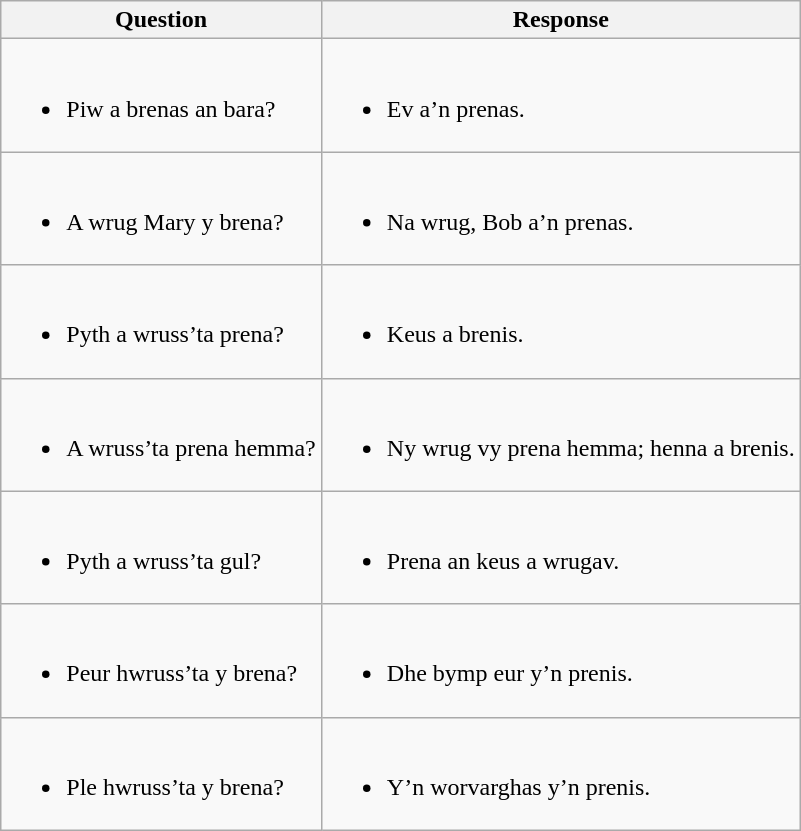<table class="wikitable" style="text-align: left;">
<tr>
<th>Question</th>
<th>Response</th>
</tr>
<tr>
<td><br><ul><li>Piw a brenas an bara?</li></ul></td>
<td><br><ul><li>Ev a’n prenas.</li></ul></td>
</tr>
<tr>
<td><br><ul><li>A wrug Mary y brena?</li></ul></td>
<td><br><ul><li>Na wrug, Bob a’n prenas.</li></ul></td>
</tr>
<tr>
<td><br><ul><li>Pyth a wruss’ta prena?</li></ul></td>
<td><br><ul><li>Keus a brenis.</li></ul></td>
</tr>
<tr>
<td><br><ul><li>A wruss’ta prena hemma?</li></ul></td>
<td><br><ul><li>Ny wrug vy prena hemma; henna a brenis.</li></ul></td>
</tr>
<tr>
<td><br><ul><li>Pyth a wruss’ta gul?</li></ul></td>
<td><br><ul><li>Prena an keus a wrugav.</li></ul></td>
</tr>
<tr>
<td><br><ul><li>Peur hwruss’ta y brena?</li></ul></td>
<td><br><ul><li>Dhe bymp eur y’n prenis.</li></ul></td>
</tr>
<tr>
<td><br><ul><li>Ple hwruss’ta y brena?</li></ul></td>
<td><br><ul><li>Y’n worvarghas y’n prenis.</li></ul></td>
</tr>
</table>
